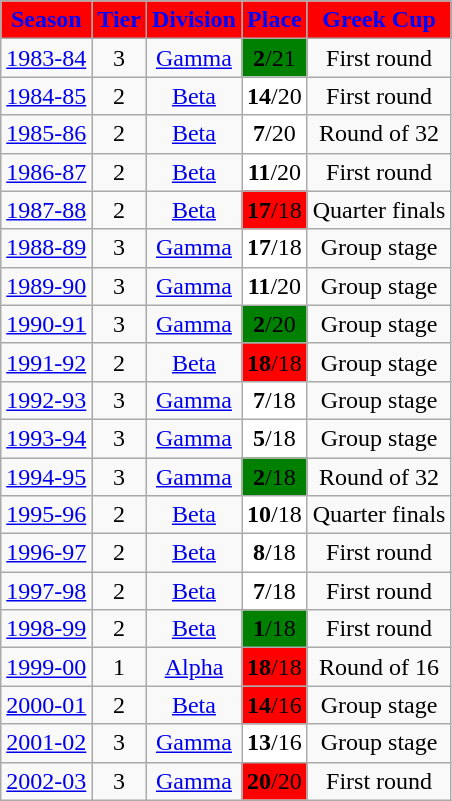<table class="wikitable" style="text-align:center;display:inline-table;">
<tr>
<th style="color:blue; background:red;">Season</th>
<th style="color:blue; background:red;">Tier</th>
<th style="color:blue; background:red;">Division</th>
<th style="color:blue; background:red;">Place</th>
<th style="color:blue; background:red;">Greek Cup</th>
</tr>
<tr>
<td><a href='#'>1983-84</a></td>
<td>3</td>
<td><a href='#'>Gamma</a></td>
<td bgcolor=green><strong>2</strong>/21</td>
<td>First round</td>
</tr>
<tr>
<td><a href='#'>1984-85</a></td>
<td>2</td>
<td><a href='#'>Beta</a></td>
<td bgcolor=white><strong>14</strong>/20</td>
<td>First round</td>
</tr>
<tr>
<td><a href='#'>1985-86</a></td>
<td>2</td>
<td><a href='#'>Beta</a></td>
<td bgcolor=white><strong>7</strong>/20</td>
<td>Round of 32</td>
</tr>
<tr>
<td><a href='#'>1986-87</a></td>
<td>2</td>
<td><a href='#'>Beta</a></td>
<td bgcolor=white><strong>11</strong>/20</td>
<td>First round</td>
</tr>
<tr>
<td><a href='#'>1987-88</a></td>
<td>2</td>
<td><a href='#'>Beta</a></td>
<td bgcolor=red><strong>17</strong>/18</td>
<td>Quarter finals</td>
</tr>
<tr>
<td><a href='#'>1988-89</a></td>
<td>3</td>
<td><a href='#'>Gamma</a></td>
<td bgcolor=white><strong>17</strong>/18</td>
<td>Group stage</td>
</tr>
<tr>
<td><a href='#'>1989-90</a></td>
<td>3</td>
<td><a href='#'>Gamma</a></td>
<td bgcolor=white><strong>11</strong>/20</td>
<td>Group stage</td>
</tr>
<tr>
<td><a href='#'>1990-91</a></td>
<td>3</td>
<td><a href='#'>Gamma</a></td>
<td bgcolor=green><strong>2</strong>/20</td>
<td>Group stage</td>
</tr>
<tr>
<td><a href='#'>1991-92</a></td>
<td>2</td>
<td><a href='#'>Beta</a></td>
<td bgcolor=red><strong>18</strong>/18</td>
<td>Group stage</td>
</tr>
<tr>
<td><a href='#'>1992-93</a></td>
<td>3</td>
<td><a href='#'>Gamma</a></td>
<td bgcolor=white><strong>7</strong>/18</td>
<td>Group stage</td>
</tr>
<tr>
<td><a href='#'>1993-94</a></td>
<td>3</td>
<td><a href='#'>Gamma</a></td>
<td bgcolor=white><strong>5</strong>/18</td>
<td>Group stage</td>
</tr>
<tr>
<td><a href='#'>1994-95</a></td>
<td>3</td>
<td><a href='#'>Gamma</a></td>
<td bgcolor=green><strong>2</strong>/18</td>
<td>Round of 32</td>
</tr>
<tr>
<td><a href='#'>1995-96</a></td>
<td>2</td>
<td><a href='#'>Beta</a></td>
<td bgcolor=white><strong>10</strong>/18</td>
<td>Quarter finals</td>
</tr>
<tr>
<td><a href='#'>1996-97</a></td>
<td>2</td>
<td><a href='#'>Beta</a></td>
<td bgcolor=white><strong>8</strong>/18</td>
<td>First round</td>
</tr>
<tr>
<td><a href='#'>1997-98</a></td>
<td>2</td>
<td><a href='#'>Beta</a></td>
<td bgcolor=white><strong>7</strong>/18</td>
<td>First round</td>
</tr>
<tr>
<td><a href='#'>1998-99</a></td>
<td>2</td>
<td><a href='#'>Beta</a></td>
<td bgcolor=green><strong>1</strong>/18</td>
<td>First round</td>
</tr>
<tr>
<td><a href='#'>1999-00</a></td>
<td>1</td>
<td><a href='#'>Alpha</a></td>
<td bgcolor=red><strong>18</strong>/18</td>
<td>Round of 16</td>
</tr>
<tr>
<td><a href='#'>2000-01</a></td>
<td>2</td>
<td><a href='#'>Beta</a></td>
<td bgcolor=red><strong>14</strong>/16</td>
<td>Group stage</td>
</tr>
<tr>
<td><a href='#'>2001-02</a></td>
<td>3</td>
<td><a href='#'>Gamma</a></td>
<td bgcolor=white><strong>13</strong>/16</td>
<td>Group stage</td>
</tr>
<tr>
<td><a href='#'>2002-03</a></td>
<td>3</td>
<td><a href='#'>Gamma</a></td>
<td bgcolor=red><strong>20</strong>/20</td>
<td>First round</td>
</tr>
</table>
